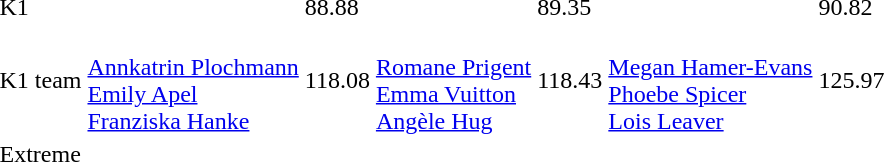<table>
<tr>
<td>K1</td>
<td></td>
<td>88.88</td>
<td></td>
<td>89.35</td>
<td></td>
<td>90.82</td>
</tr>
<tr>
<td>K1 team</td>
<td><br><a href='#'>Annkatrin Plochmann</a><br><a href='#'>Emily Apel</a><br><a href='#'>Franziska Hanke</a></td>
<td>118.08</td>
<td><br><a href='#'>Romane Prigent</a><br><a href='#'>Emma Vuitton</a><br><a href='#'>Angèle Hug</a></td>
<td>118.43</td>
<td><br><a href='#'>Megan Hamer-Evans</a><br><a href='#'>Phoebe Spicer</a><br><a href='#'>Lois Leaver</a></td>
<td>125.97</td>
</tr>
<tr>
<td>Extreme</td>
<td></td>
<td></td>
<td></td>
<td></td>
<td></td>
<td></td>
</tr>
</table>
